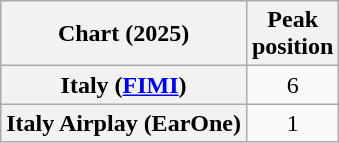<table class="wikitable sortable plainrowheaders" style="text-align:center">
<tr>
<th scope="col">Chart (2025)</th>
<th scope="col">Peak<br>position</th>
</tr>
<tr>
<th scope="row">Italy (<a href='#'>FIMI</a>)</th>
<td>6</td>
</tr>
<tr>
<th scope="row">Italy Airplay (EarOne)</th>
<td>1</td>
</tr>
</table>
